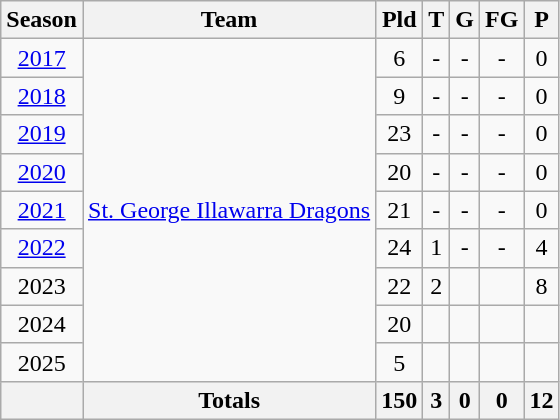<table class="wikitable" style="border-collapse:collapse;text-align:center">
<tr>
<th>Season</th>
<th>Team</th>
<th>Pld</th>
<th>T</th>
<th>G</th>
<th>FG</th>
<th>P</th>
</tr>
<tr>
<td><a href='#'>2017</a></td>
<td rowspan="9"> <a href='#'>St. George Illawarra Dragons</a></td>
<td>6</td>
<td>-</td>
<td>-</td>
<td>-</td>
<td>0</td>
</tr>
<tr>
<td><a href='#'>2018</a></td>
<td>9</td>
<td>-</td>
<td>-</td>
<td>-</td>
<td>0</td>
</tr>
<tr>
<td><a href='#'>2019</a></td>
<td>23</td>
<td>-</td>
<td>-</td>
<td>-</td>
<td>0</td>
</tr>
<tr>
<td><a href='#'>2020</a></td>
<td>20</td>
<td>-</td>
<td>-</td>
<td>-</td>
<td>0</td>
</tr>
<tr>
<td><a href='#'>2021</a></td>
<td>21</td>
<td>-</td>
<td>-</td>
<td>-</td>
<td>0</td>
</tr>
<tr>
<td><a href='#'>2022</a></td>
<td>24</td>
<td>1</td>
<td>-</td>
<td>-</td>
<td>4</td>
</tr>
<tr>
<td>2023</td>
<td>22</td>
<td>2</td>
<td></td>
<td></td>
<td>8</td>
</tr>
<tr>
<td>2024</td>
<td>20</td>
<td></td>
<td></td>
<td></td>
<td></td>
</tr>
<tr>
<td>2025</td>
<td>5</td>
<td></td>
<td></td>
<td></td>
<td></td>
</tr>
<tr>
<th></th>
<th>Totals</th>
<th>150</th>
<th>3</th>
<th>0</th>
<th>0</th>
<th>12</th>
</tr>
</table>
